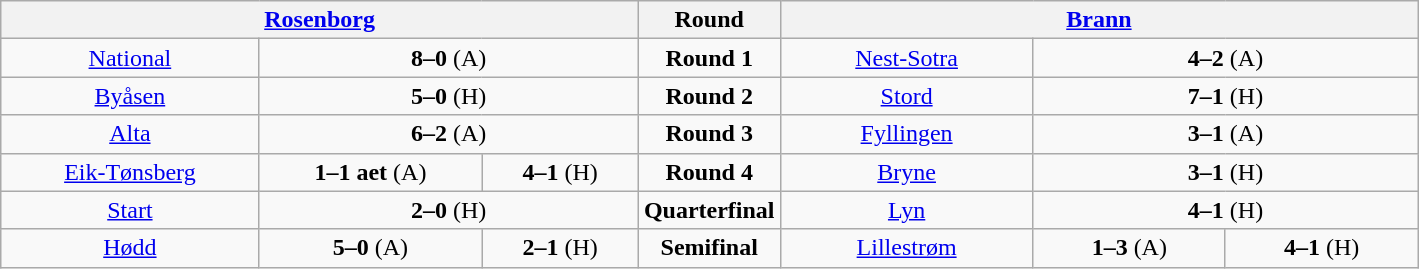<table border=1 class=wikitable style="text-align:center">
<tr valign=top>
<th width=45% colspan=3><a href='#'>Rosenborg</a></th>
<th width=10%>Round</th>
<th width=45% colspan=3><a href='#'>Brann</a></th>
</tr>
<tr valign=top>
<td><a href='#'>National</a></td>
<td colspan=2><strong>8–0</strong> (A)</td>
<td><strong>Round 1</strong></td>
<td><a href='#'>Nest-Sotra</a></td>
<td colspan=2><strong>4–2</strong> (A)</td>
</tr>
<tr valign=top>
<td><a href='#'>Byåsen</a></td>
<td colspan=2><strong>5–0</strong> (H)</td>
<td><strong>Round 2</strong></td>
<td><a href='#'>Stord</a></td>
<td colspan=2><strong>7–1</strong> (H)</td>
</tr>
<tr valign=top>
<td><a href='#'>Alta</a></td>
<td colspan=2><strong>6–2</strong> (A)</td>
<td><strong>Round 3</strong></td>
<td><a href='#'>Fyllingen</a></td>
<td colspan=2><strong>3–1</strong> (A)</td>
</tr>
<tr valign=top>
<td><a href='#'>Eik-Tønsberg</a></td>
<td><strong>1–1 aet</strong> (A)</td>
<td><strong>4–1</strong> (H)</td>
<td><strong>Round 4</strong></td>
<td><a href='#'>Bryne</a></td>
<td colspan=2><strong>3–1</strong> (H)</td>
</tr>
<tr valign=top>
<td><a href='#'>Start</a></td>
<td colspan=2><strong>2–0</strong> (H)</td>
<td><strong>Quarterfinal</strong></td>
<td><a href='#'>Lyn</a></td>
<td colspan=2><strong>4–1</strong> (H)</td>
</tr>
<tr valign=top>
<td><a href='#'>Hødd</a></td>
<td><strong>5–0</strong> (A)</td>
<td><strong>2–1</strong> (H)</td>
<td><strong>Semifinal</strong></td>
<td><a href='#'>Lillestrøm</a></td>
<td><strong>1–3</strong> (A)</td>
<td><strong>4–1</strong> (H)</td>
</tr>
</table>
